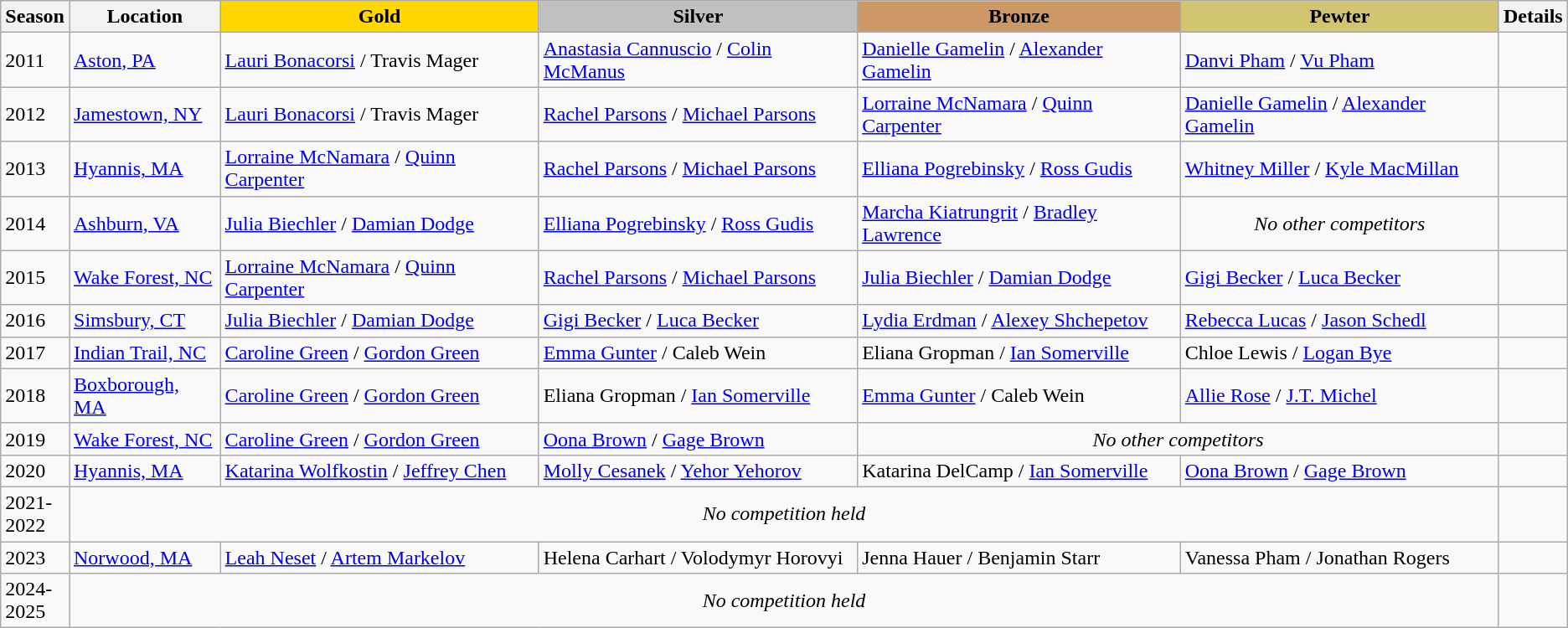<table class="wikitable">
<tr>
<th>Season</th>
<th>Location</th>
<td align=center bgcolor=gold><strong>Gold</strong></td>
<td align=center bgcolor=silver><strong>Silver</strong></td>
<td align=center bgcolor=cc9966><strong>Bronze</strong></td>
<td align=center bgcolor=d1c571><strong>Pewter</strong></td>
<th>Details</th>
</tr>
<tr>
<td>2011</td>
<td><a href='#'>Aston, PA</a></td>
<td><a href='#'>Lauri Bonacorsi</a> / Travis Mager</td>
<td><a href='#'>Anastasia Cannuscio</a> / <a href='#'>Colin McManus</a></td>
<td><a href='#'>Danielle Gamelin</a> / <a href='#'>Alexander Gamelin</a></td>
<td><a href='#'>Danvi Pham</a> / <a href='#'>Vu Pham</a></td>
<td></td>
</tr>
<tr>
<td>2012</td>
<td><a href='#'>Jamestown, NY</a></td>
<td><a href='#'>Lauri Bonacorsi</a> / Travis Mager</td>
<td><a href='#'>Rachel Parsons</a> / <a href='#'>Michael Parsons</a></td>
<td><a href='#'>Lorraine McNamara</a> / <a href='#'>Quinn Carpenter</a></td>
<td><a href='#'>Danielle Gamelin</a> / <a href='#'>Alexander Gamelin</a></td>
<td></td>
</tr>
<tr>
<td>2013</td>
<td><a href='#'>Hyannis, MA</a></td>
<td><a href='#'>Lorraine McNamara</a> / <a href='#'>Quinn Carpenter</a></td>
<td><a href='#'>Rachel Parsons</a> / <a href='#'>Michael Parsons</a></td>
<td><a href='#'>Elliana Pogrebinsky</a> / <a href='#'>Ross Gudis</a></td>
<td><a href='#'>Whitney Miller</a> / <a href='#'>Kyle MacMillan</a></td>
<td></td>
</tr>
<tr>
<td>2014</td>
<td><a href='#'>Ashburn, VA</a></td>
<td><a href='#'>Julia Biechler</a> / <a href='#'>Damian Dodge</a></td>
<td><a href='#'>Elliana Pogrebinsky</a> / <a href='#'>Ross Gudis</a></td>
<td><a href='#'>Marcha Kiatrungrit</a> / <a href='#'>Bradley Lawrence</a></td>
<td align=center><em>No other competitors</em></td>
<td></td>
</tr>
<tr>
<td>2015</td>
<td><a href='#'>Wake Forest, NC</a></td>
<td><a href='#'>Lorraine McNamara</a> / <a href='#'>Quinn Carpenter</a></td>
<td><a href='#'>Rachel Parsons</a> / <a href='#'>Michael Parsons</a></td>
<td><a href='#'>Julia Biechler</a> / <a href='#'>Damian Dodge</a></td>
<td><a href='#'>Gigi Becker</a> / <a href='#'>Luca Becker</a></td>
<td></td>
</tr>
<tr>
<td>2016</td>
<td><a href='#'>Simsbury, CT</a></td>
<td><a href='#'>Julia Biechler</a> / <a href='#'>Damian Dodge</a></td>
<td><a href='#'>Gigi Becker</a> / <a href='#'>Luca Becker</a></td>
<td><a href='#'>Lydia Erdman</a> / <a href='#'>Alexey Shchepetov</a></td>
<td><a href='#'>Rebecca Lucas</a> / <a href='#'>Jason Schedl</a></td>
<td></td>
</tr>
<tr>
<td>2017</td>
<td><a href='#'>Indian Trail, NC</a></td>
<td><a href='#'>Caroline Green</a> / <a href='#'>Gordon Green</a></td>
<td><a href='#'>Emma Gunter</a> / Caleb Wein</td>
<td>Eliana Gropman  / <a href='#'>Ian Somerville</a></td>
<td>Chloe Lewis / <a href='#'>Logan Bye</a></td>
<td></td>
</tr>
<tr>
<td>2018</td>
<td><a href='#'>Boxborough, MA</a></td>
<td><a href='#'>Caroline Green</a> / <a href='#'>Gordon Green</a></td>
<td>Eliana Gropman  / <a href='#'>Ian Somerville</a></td>
<td><a href='#'>Emma Gunter</a> / Caleb Wein</td>
<td><a href='#'>Allie Rose</a> / <a href='#'>J.T. Michel</a></td>
<td></td>
</tr>
<tr>
<td>2019</td>
<td><a href='#'>Wake Forest, NC</a></td>
<td><a href='#'>Caroline Green</a> / <a href='#'>Gordon Green</a></td>
<td><a href='#'>Oona Brown</a> / <a href='#'>Gage Brown</a></td>
<td colspan=2 align=center><em>No other competitors</em></td>
<td></td>
</tr>
<tr>
<td>2020</td>
<td><a href='#'>Hyannis, MA</a></td>
<td><a href='#'>Katarina Wolfkostin</a> / <a href='#'>Jeffrey Chen</a></td>
<td><a href='#'>Molly Cesanek</a> / <a href='#'>Yehor Yehorov</a></td>
<td>Katarina DelCamp / <a href='#'>Ian Somerville</a></td>
<td><a href='#'>Oona Brown</a> / <a href='#'>Gage Brown</a></td>
<td></td>
</tr>
<tr>
<td>2021-<br>2022</td>
<td colspan="5" align="center"><em>No competition held</em></td>
<td></td>
</tr>
<tr>
<td>2023</td>
<td><a href='#'>Norwood, MA</a></td>
<td><a href='#'>Leah Neset</a> / <a href='#'>Artem Markelov</a></td>
<td>Helena Carhart / Volodymyr Horovyi</td>
<td>Jenna Hauer / Benjamin Starr</td>
<td>Vanessa Pham / Jonathan Rogers</td>
<td></td>
</tr>
<tr>
<td>2024-<br>2025</td>
<td colspan="5" align="center"><em>No competition held</em></td>
<td></td>
</tr>
</table>
